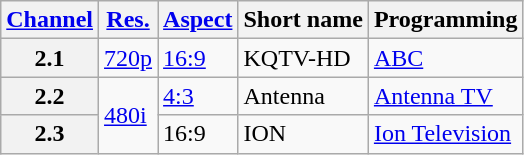<table class="wikitable">
<tr>
<th scope="col"><a href='#'>Channel</a></th>
<th scope="col"><a href='#'>Res.</a></th>
<th scope="col"><a href='#'>Aspect</a></th>
<th scope="col">Short name</th>
<th scope="col">Programming</th>
</tr>
<tr>
<th scope="row">2.1</th>
<td><a href='#'>720p</a></td>
<td><a href='#'>16:9</a></td>
<td>KQTV-HD</td>
<td><a href='#'>ABC</a></td>
</tr>
<tr>
<th scope="row">2.2</th>
<td rowspan=2><a href='#'>480i</a></td>
<td><a href='#'>4:3</a></td>
<td>Antenna</td>
<td><a href='#'>Antenna TV</a></td>
</tr>
<tr>
<th scope="row">2.3</th>
<td>16:9</td>
<td>ION</td>
<td><a href='#'>Ion Television</a></td>
</tr>
</table>
